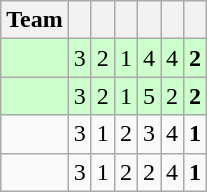<table class=wikitable style="text-align:center">
<tr>
<th>Team</th>
<th></th>
<th></th>
<th></th>
<th></th>
<th></th>
<th></th>
</tr>
<tr bgcolor="ccffcc">
<td style="text-align:left"></td>
<td>3</td>
<td>2</td>
<td>1</td>
<td>4</td>
<td>4</td>
<td><strong>2</strong></td>
</tr>
<tr bgcolor=ccffcc>
<td style="text-align:left"></td>
<td>3</td>
<td>2</td>
<td>1</td>
<td>5</td>
<td>2</td>
<td><strong>2</strong></td>
</tr>
<tr>
<td style="text-align:left"></td>
<td>3</td>
<td>1</td>
<td>2</td>
<td>3</td>
<td>4</td>
<td><strong>1</strong></td>
</tr>
<tr>
<td style="text-align:left"></td>
<td>3</td>
<td>1</td>
<td>2</td>
<td>2</td>
<td>4</td>
<td><strong>1</strong></td>
</tr>
</table>
